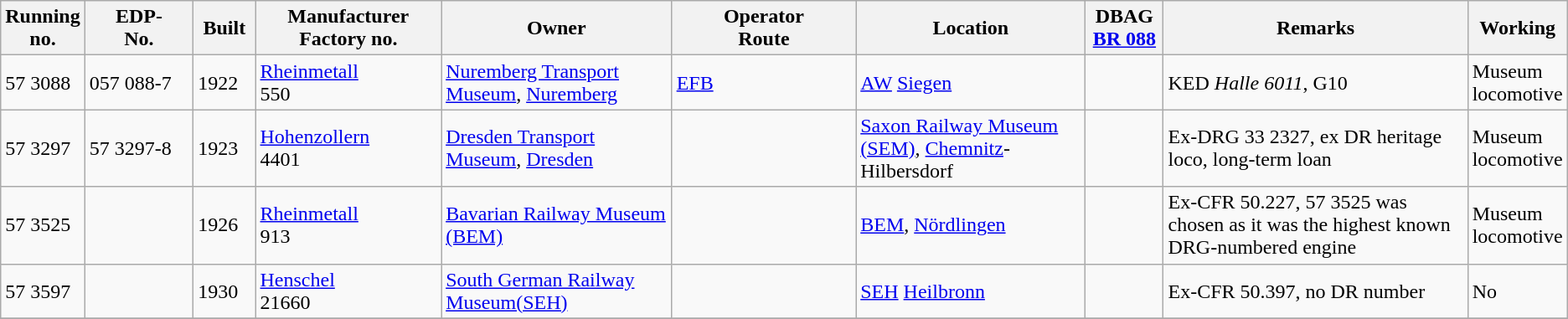<table class="wikitable" style="width="100%"; border:solid 1px #AAAAAA; background:#e3e3e3;">
<tr>
<th width="5%">Running<br>no.</th>
<th width="7%">EDP-<br>No.</th>
<th width="4%">Built</th>
<th width="12%">Manufacturer<br>Factory no.</th>
<th width="15%">Owner</th>
<th width="12%">Operator<br>Route</th>
<th width="15%">Location</th>
<th width="5%">DBAG<br><a href='#'>BR 088</a></th>
<th width="20%">Remarks</th>
<th width="8%">Working</th>
</tr>
<tr>
<td>57 3088</td>
<td>057 088-7</td>
<td>1922</td>
<td><a href='#'>Rheinmetall</a><br>550</td>
<td><a href='#'>Nuremberg Transport Museum</a>, <a href='#'>Nuremberg</a></td>
<td><a href='#'>EFB</a></td>
<td><a href='#'>AW</a> <a href='#'>Siegen</a></td>
<td></td>
<td>KED <em>Halle 6011</em>, G10</td>
<td>Museum locomotive</td>
</tr>
<tr>
<td>57 3297</td>
<td>57 3297-8</td>
<td>1923</td>
<td><a href='#'>Hohenzollern</a><br>4401</td>
<td><a href='#'>Dresden Transport Museum</a>, <a href='#'>Dresden</a></td>
<td></td>
<td><a href='#'>Saxon Railway Museum (SEM)</a>, <a href='#'>Chemnitz</a>-Hilbersdorf</td>
<td></td>
<td>Ex-DRG 33 2327, ex DR heritage loco, long-term loan</td>
<td>Museum locomotive</td>
</tr>
<tr>
<td>57 3525</td>
<td></td>
<td>1926</td>
<td><a href='#'>Rheinmetall</a><br>913</td>
<td><a href='#'>Bavarian Railway Museum (BEM)</a></td>
<td></td>
<td><a href='#'>BEM</a>, <a href='#'>Nördlingen</a></td>
<td></td>
<td>Ex-CFR 50.227, 57 3525 was chosen as it was the highest known DRG-numbered engine</td>
<td>Museum locomotive</td>
</tr>
<tr>
<td>57 3597</td>
<td></td>
<td>1930</td>
<td><a href='#'>Henschel</a><br>21660</td>
<td><a href='#'>South German Railway Museum(SEH)</a></td>
<td></td>
<td><a href='#'>SEH</a> <a href='#'>Heilbronn</a></td>
<td></td>
<td>Ex-CFR 50.397, no DR number</td>
<td>No</td>
</tr>
<tr>
</tr>
</table>
